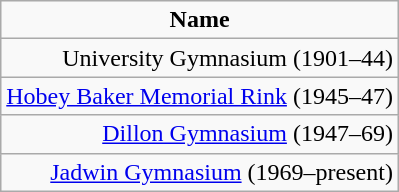<table class="wikitable sortable" style="text-align:right">
<tr>
<td align="center" style="background:#f9f9f9;"><strong>Name</strong></td>
</tr>
<tr>
<td>University Gymnasium (1901–44)</td>
</tr>
<tr>
<td><a href='#'>Hobey Baker Memorial Rink</a> (1945–47)</td>
</tr>
<tr>
<td><a href='#'>Dillon Gymnasium</a> (1947–69)</td>
</tr>
<tr>
<td><a href='#'>Jadwin Gymnasium</a> (1969–present)</td>
</tr>
</table>
